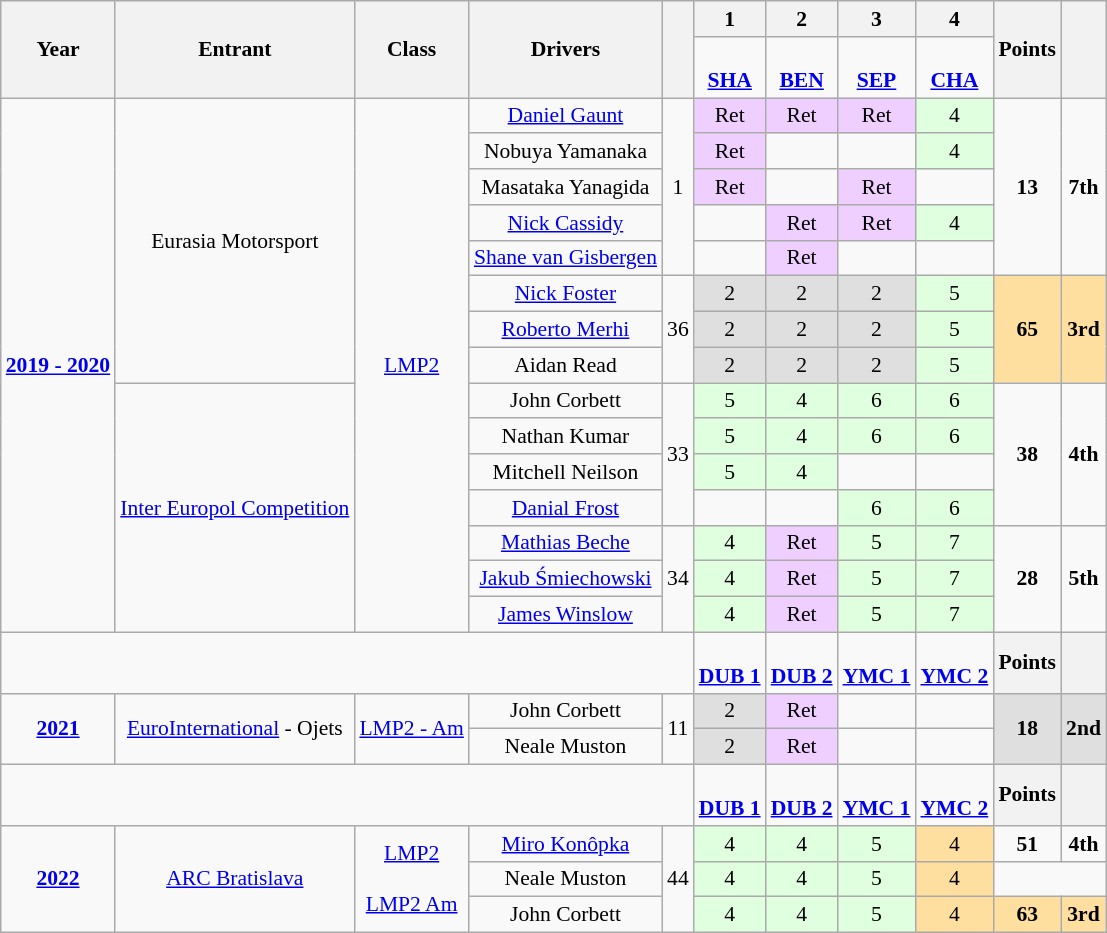<table class="wikitable" style="text-align:center; font-size:90%">
<tr>
<th rowspan="2">Year</th>
<th rowspan="2">Entrant</th>
<th rowspan="2">Class</th>
<th rowspan="2">Drivers</th>
<th rowspan="2"></th>
<th>1</th>
<th>2</th>
<th>3</th>
<th>4</th>
<th rowspan="2">Points</th>
<th rowspan="2"></th>
</tr>
<tr>
<td><strong></strong><br><strong><a href='#'>SHA</a></strong></td>
<td><strong></strong><br><strong><a href='#'>BEN</a></strong></td>
<td><strong></strong><br><strong><a href='#'>SEP</a></strong></td>
<td><strong></strong><br><strong><a href='#'>CHA</a></strong></td>
</tr>
<tr>
<td rowspan="15"><a href='#'><strong>2019 - 2020</strong></a></td>
<td rowspan="8"> Eurasia Motorsport</td>
<td rowspan="15"><a href='#'>LMP2</a></td>
<td> <a href='#'>Daniel Gaunt</a></td>
<td rowspan="5">1</td>
<td style="background:#EFCFFF;">Ret</td>
<td style="background:#EFCFFF;">Ret</td>
<td style="background:#EFCFFF;">Ret</td>
<td style="background:#DFFFDF;">4</td>
<td rowspan="5"><strong>13</strong></td>
<td rowspan="5"><strong>7th</strong></td>
</tr>
<tr>
<td> Nobuya Yamanaka</td>
<td style="background:#EFCFFF;">Ret</td>
<td></td>
<td></td>
<td style="background:#DFFFDF;">4</td>
</tr>
<tr>
<td> Masataka Yanagida</td>
<td style="background:#EFCFFF;">Ret</td>
<td></td>
<td style="background:#EFCFFF;">Ret</td>
<td></td>
</tr>
<tr>
<td> <a href='#'>Nick Cassidy</a></td>
<td></td>
<td style="background:#EFCFFF;">Ret</td>
<td style="background:#EFCFFF;">Ret</td>
<td style="background:#DFFFDF;">4</td>
</tr>
<tr>
<td> <a href='#'>Shane van Gisbergen</a></td>
<td></td>
<td style="background:#EFCFFF;">Ret</td>
<td></td>
<td></td>
</tr>
<tr>
<td> <a href='#'>Nick Foster</a></td>
<td rowspan="3">36</td>
<td style="background:#DFDFDF;">2</td>
<td style="background:#DFDFDF;">2</td>
<td style="background:#DFDFDF;">2</td>
<td style="background:#DFFFDF;">5</td>
<td rowspan="3" style="background:#FFDF9F;"><strong>65</strong></td>
<td rowspan="3" style="background:#FFDF9F;"><strong>3rd</strong></td>
</tr>
<tr>
<td> <a href='#'>Roberto Merhi</a></td>
<td style="background:#DFDFDF;">2</td>
<td style="background:#DFDFDF;">2</td>
<td style="background:#DFDFDF;">2</td>
<td style="background:#DFFFDF;">5</td>
</tr>
<tr>
<td> Aidan Read</td>
<td style="background:#DFDFDF;">2</td>
<td style="background:#DFDFDF;">2</td>
<td style="background:#DFDFDF;">2</td>
<td style="background:#DFFFDF;">5</td>
</tr>
<tr>
<td rowspan="7"> <a href='#'>Inter Europol Competition</a></td>
<td> John Corbett</td>
<td rowspan="4">33</td>
<td style="background:#DFFFDF;">5</td>
<td style="background:#DFFFDF;">4</td>
<td style="background:#DFFFDF;">6</td>
<td style="background:#DFFFDF;">6</td>
<td rowspan="4"><strong>38</strong></td>
<td rowspan="4"><strong>4th</strong></td>
</tr>
<tr>
<td> Nathan Kumar</td>
<td style="background:#DFFFDF;">5</td>
<td style="background:#DFFFDF;">4</td>
<td style="background:#DFFFDF;">6</td>
<td style="background:#DFFFDF;">6</td>
</tr>
<tr>
<td> Mitchell Neilson</td>
<td style="background:#DFFFDF;">5</td>
<td style="background:#DFFFDF;">4</td>
<td></td>
<td></td>
</tr>
<tr>
<td> <a href='#'>Danial Frost</a></td>
<td></td>
<td></td>
<td style="background:#DFFFDF;">6</td>
<td style="background:#DFFFDF;">6</td>
</tr>
<tr>
<td> <a href='#'>Mathias Beche</a></td>
<td rowspan="3">34</td>
<td style="background:#DFFFDF;">4</td>
<td style="background:#EFCFFF;">Ret</td>
<td style="background:#DFFFDF;">5</td>
<td style="background:#DFFFDF;">7</td>
<td rowspan="3"><strong>28</strong></td>
<td rowspan="3"><strong>5th</strong></td>
</tr>
<tr>
<td> <a href='#'>Jakub Śmiechowski</a></td>
<td style="background:#DFFFDF;">4</td>
<td style="background:#EFCFFF;">Ret</td>
<td style="background:#DFFFDF;">5</td>
<td style="background:#DFFFDF;">7</td>
</tr>
<tr>
<td> <a href='#'>James Winslow</a></td>
<td style="background:#DFFFDF;">4</td>
<td style="background:#EFCFFF;">Ret</td>
<td style="background:#DFFFDF;">5</td>
<td style="background:#DFFFDF;">7</td>
</tr>
<tr>
<td colspan="5"></td>
<td><strong></strong><br><strong><a href='#'>DUB 1</a></strong></td>
<td><strong></strong><br><strong><a href='#'>DUB 2</a></strong></td>
<td><strong></strong><br><strong><a href='#'>YMC 1</a></strong></td>
<td><strong></strong><br><strong><a href='#'>YMC 2</a></strong></td>
<th>Points</th>
<th></th>
</tr>
<tr>
<td rowspan="2"><a href='#'><strong>2021</strong></a></td>
<td rowspan="2"> <a href='#'>EuroInternational</a> - Ojets</td>
<td rowspan="2"><a href='#'>LMP2 - Am</a></td>
<td> John Corbett</td>
<td rowspan="2">11</td>
<td style="background:#DFDFDF;">2</td>
<td style="background:#EFCFFF;">Ret</td>
<td></td>
<td></td>
<td rowspan="2" style="background:#DFDFDF;"><strong>18</strong></td>
<td rowspan="2" style="background:#DFDFDF;"><strong>2nd</strong></td>
</tr>
<tr>
<td> Neale Muston</td>
<td style="background:#DFDFDF;">2</td>
<td style="background:#EFCFFF;">Ret</td>
<td></td>
<td></td>
</tr>
<tr>
<td colspan="5"></td>
<td><strong></strong><br><strong><a href='#'>DUB 1</a></strong></td>
<td><strong></strong><br><strong><a href='#'>DUB 2</a></strong></td>
<td><strong></strong><br><strong><a href='#'>YMC 1</a></strong></td>
<td><strong></strong><br><strong><a href='#'>YMC 2</a></strong></td>
<th>Points</th>
<th></th>
</tr>
<tr>
<td rowspan=3><a href='#'><strong>2022</strong></a></td>
<td rowspan=3> <a href='#'>ARC Bratislava</a></td>
<td rowspan=3><a href='#'>LMP2</a><br><br><a href='#'>LMP2 Am</a></td>
<td> <a href='#'>Miro Konôpka</a></td>
<td rowspan=3>44</td>
<td style="background:#dfffdf;">4</td>
<td style="background:#dfffdf;">4</td>
<td style="background:#dfffdf;">5</td>
<td style="background:#ffdf9f;">4</td>
<td><strong>51</strong></td>
<td><strong>4th</strong></td>
</tr>
<tr>
<td> Neale Muston</td>
<td style="background:#dfffdf;">4</td>
<td style="background:#dfffdf;">4</td>
<td style="background:#dfffdf;">5</td>
<td style="background:#ffdf9f;">4</td>
</tr>
<tr>
<td> John Corbett</td>
<td style="background:#dfffdf;">4</td>
<td style="background:#dfffdf;">4</td>
<td style="background:#dfffdf;">5</td>
<td style="background:#ffdf9f;">4</td>
<td style="background:#ffdf9f;"><strong>63</strong></td>
<td style="background:#ffdf9f;"><strong>3rd</strong></td>
</tr>
</table>
